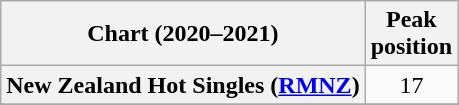<table class="wikitable sortable plainrowheaders" style="text-align:center">
<tr>
<th scope="col">Chart (2020–2021)</th>
<th scope="col">Peak<br>position</th>
</tr>
<tr>
<th scope="row">New Zealand Hot Singles (<a href='#'>RMNZ</a>)</th>
<td>17</td>
</tr>
<tr>
</tr>
<tr>
</tr>
<tr>
</tr>
</table>
